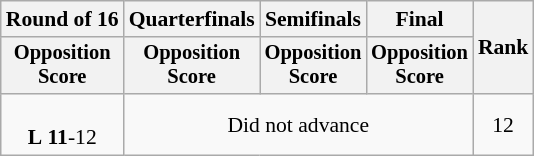<table class=wikitable style="font-size:90%">
<tr>
<th>Round of 16</th>
<th>Quarterfinals</th>
<th>Semifinals</th>
<th>Final</th>
<th rowspan=2>Rank</th>
</tr>
<tr style="font-size:95%">
<th>Opposition<br>Score</th>
<th>Opposition<br>Score</th>
<th>Opposition<br>Score</th>
<th>Opposition<br>Score</th>
</tr>
<tr align=center>
<td><br><strong>L</strong>  <strong>11</strong>-12</td>
<td colspan=3>Did not advance</td>
<td>12</td>
</tr>
</table>
